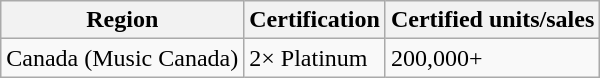<table class="wikitable">
<tr>
<th>Region</th>
<th>Certification</th>
<th>Certified units/sales</th>
</tr>
<tr>
<td>Canada (Music Canada)</td>
<td>2× Platinum</td>
<td>200,000+</td>
</tr>
</table>
